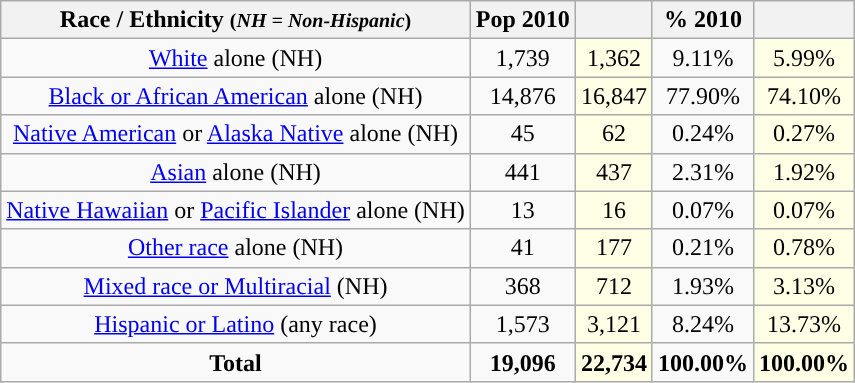<table class="wikitable" style="text-align:center;">
<tr>
<th>Race / Ethnicity <small>(<em>NH = Non-Hispanic</em>)</small></th>
<th>Pop 2010</th>
<th></th>
<th>% 2010</th>
<th></th>
</tr>
<tr>
<td><a href='#'>White</a> alone (NH)</td>
<td>1,739</td>
<td style='background: #ffffe6;'>1,362</td>
<td>9.11%</td>
<td style='background: #ffffe6;'>5.99%</td>
</tr>
<tr>
<td><a href='#'>Black or African American</a> alone (NH)</td>
<td>14,876</td>
<td style='background: #ffffe6;'>16,847</td>
<td>77.90%</td>
<td style='background: #ffffe6;'>74.10%</td>
</tr>
<tr>
<td><a href='#'>Native American</a> or <a href='#'>Alaska Native</a> alone (NH)</td>
<td>45</td>
<td style='background: #ffffe6;'>62</td>
<td>0.24%</td>
<td style='background: #ffffe6;'>0.27%</td>
</tr>
<tr>
<td><a href='#'>Asian</a> alone (NH)</td>
<td>441</td>
<td style='background: #ffffe6;'>437</td>
<td>2.31%</td>
<td style='background: #ffffe6;'>1.92%</td>
</tr>
<tr>
<td><a href='#'>Native Hawaiian</a> or <a href='#'>Pacific Islander</a> alone (NH)</td>
<td>13</td>
<td style='background: #ffffe6;'>16</td>
<td>0.07%</td>
<td style='background: #ffffe6;'>0.07%</td>
</tr>
<tr>
<td><a href='#'>Other race</a> alone (NH)</td>
<td>41</td>
<td style='background: #ffffe6;'>177</td>
<td>0.21%</td>
<td style='background: #ffffe6;'>0.78%</td>
</tr>
<tr>
<td><a href='#'>Mixed race or Multiracial</a> (NH)</td>
<td>368</td>
<td style='background: #ffffe6;'>712</td>
<td>1.93%</td>
<td style='background: #ffffe6;'>3.13%</td>
</tr>
<tr>
<td><a href='#'>Hispanic or Latino</a> (any race)</td>
<td>1,573</td>
<td style='background: #ffffe6;'>3,121</td>
<td>8.24%</td>
<td style='background: #ffffe6;'>13.73%</td>
</tr>
<tr>
<td><strong>Total</strong></td>
<td><strong>19,096</strong></td>
<td style='background: #ffffe6;'><strong>22,734</strong></td>
<td><strong>100.00%</strong></td>
<td style='background: #ffffe6;'><strong>100.00%</strong></td>
</tr>
</table>
